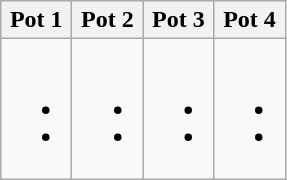<table class="wikitable">
<tr>
<th style="width:25%">Pot 1</th>
<th style="width:25%">Pot 2</th>
<th style="width:25%">Pot 3</th>
<th style="width:25%">Pot 4</th>
</tr>
<tr>
<td><br><ul><li> </li><li> </li></ul></td>
<td><br><ul><li></li><li></li></ul></td>
<td><br><ul><li></li><li></li></ul></td>
<td><br><ul><li></li><li></li></ul></td>
</tr>
</table>
